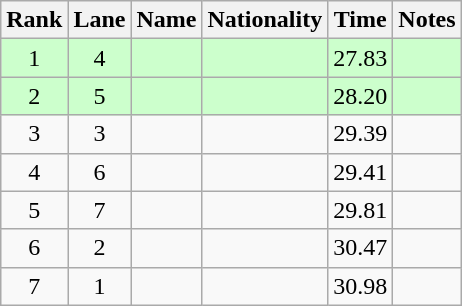<table class="wikitable sortable" style="text-align:center">
<tr>
<th>Rank</th>
<th>Lane</th>
<th>Name</th>
<th>Nationality</th>
<th>Time</th>
<th>Notes</th>
</tr>
<tr bgcolor=ccffcc>
<td>1</td>
<td>4</td>
<td align=left></td>
<td align=left></td>
<td>27.83</td>
<td><strong></strong> <strong></strong></td>
</tr>
<tr bgcolor=ccffcc>
<td>2</td>
<td>5</td>
<td align=left></td>
<td align=left></td>
<td>28.20</td>
<td><strong></strong></td>
</tr>
<tr>
<td>3</td>
<td>3</td>
<td align=left></td>
<td align=left></td>
<td>29.39</td>
<td></td>
</tr>
<tr>
<td>4</td>
<td>6</td>
<td align=left></td>
<td align=left></td>
<td>29.41</td>
<td></td>
</tr>
<tr>
<td>5</td>
<td>7</td>
<td align=left></td>
<td align=left></td>
<td>29.81</td>
<td></td>
</tr>
<tr>
<td>6</td>
<td>2</td>
<td align=left></td>
<td align=left></td>
<td>30.47</td>
<td></td>
</tr>
<tr>
<td>7</td>
<td>1</td>
<td align=left></td>
<td align=left></td>
<td>30.98</td>
<td></td>
</tr>
</table>
